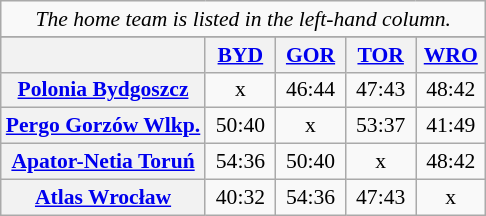<table align="center" cellspacing="0" cellpadding="3" style="background-color: #f9f9f9; font-size: 90%; text-align: center" class="wikitable">
<tr>
<td colspan=5><em>The home team is listed in the left-hand column.</em></td>
</tr>
<tr>
</tr>
<tr style="background:#F0F0F0;">
<th align="left"> </th>
<th width=40px><a href='#'>BYD</a></th>
<th width=40px><a href='#'>GOR</a></th>
<th width=40px><a href='#'>TOR</a></th>
<th width=40px><a href='#'>WRO</a></th>
</tr>
<tr>
<th><a href='#'>Polonia Bydgoszcz</a></th>
<td>x</td>
<td>46:44</td>
<td>47:43</td>
<td>48:42</td>
</tr>
<tr>
<th><a href='#'>Pergo Gorzów Wlkp.</a></th>
<td>50:40</td>
<td>x</td>
<td>53:37</td>
<td>41:49</td>
</tr>
<tr>
<th><a href='#'>Apator-Netia Toruń</a></th>
<td>54:36</td>
<td>50:40</td>
<td>x</td>
<td>48:42</td>
</tr>
<tr>
<th><a href='#'>Atlas Wrocław</a></th>
<td>40:32</td>
<td>54:36</td>
<td>47:43</td>
<td>x</td>
</tr>
</table>
